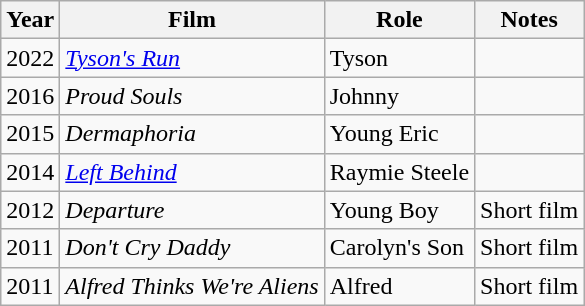<table class="wikitable">
<tr>
<th>Year</th>
<th>Film</th>
<th>Role</th>
<th>Notes</th>
</tr>
<tr>
<td>2022</td>
<td><em><a href='#'>Tyson's Run</a></em></td>
<td>Tyson</td>
<td></td>
</tr>
<tr>
<td>2016</td>
<td><em>Proud Souls</em></td>
<td>Johnny</td>
<td></td>
</tr>
<tr>
<td>2015</td>
<td><em>Dermaphoria</em></td>
<td>Young Eric</td>
<td></td>
</tr>
<tr>
<td>2014</td>
<td><em><a href='#'>Left Behind</a></em></td>
<td>Raymie Steele</td>
<td></td>
</tr>
<tr>
<td>2012</td>
<td><em>Departure</em></td>
<td>Young Boy</td>
<td>Short film</td>
</tr>
<tr>
<td>2011</td>
<td><em>Don't Cry Daddy</em></td>
<td>Carolyn's Son</td>
<td>Short film</td>
</tr>
<tr>
<td>2011</td>
<td><em>Alfred Thinks We're Aliens</em></td>
<td>Alfred</td>
<td>Short film</td>
</tr>
</table>
